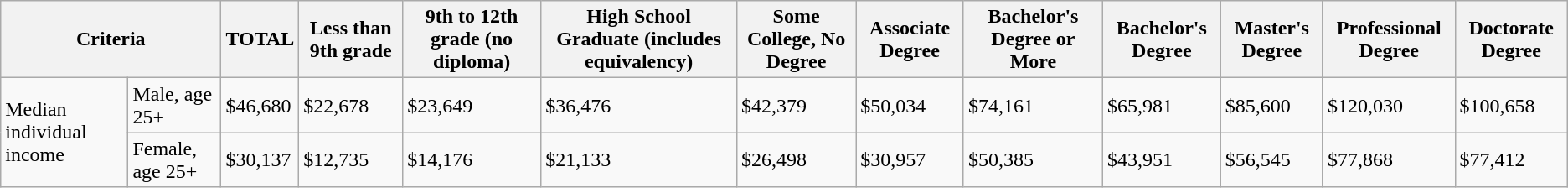<table class=wikitable>
<tr>
<th colspan=2>Criteria</th>
<th>TOTAL</th>
<th>Less than 9th grade</th>
<th>9th to 12th grade (no diploma)</th>
<th>High School Graduate (includes equivalency)</th>
<th>Some College, No Degree</th>
<th>Associate Degree</th>
<th>Bachelor's Degree or More</th>
<th>Bachelor's Degree</th>
<th>Master's Degree</th>
<th>Professional Degree</th>
<th>Doctorate Degree</th>
</tr>
<tr>
<td rowspan=2>Median individual income</td>
<td>Male, age 25+</td>
<td>$46,680</td>
<td>$22,678</td>
<td>$23,649</td>
<td>$36,476</td>
<td>$42,379</td>
<td>$50,034</td>
<td>$74,161</td>
<td>$65,981</td>
<td>$85,600</td>
<td>$120,030</td>
<td>$100,658</td>
</tr>
<tr>
<td>Female, age 25+</td>
<td>$30,137</td>
<td>$12,735</td>
<td>$14,176</td>
<td>$21,133</td>
<td>$26,498</td>
<td>$30,957</td>
<td>$50,385</td>
<td>$43,951</td>
<td>$56,545</td>
<td>$77,868</td>
<td>$77,412</td>
</tr>
</table>
